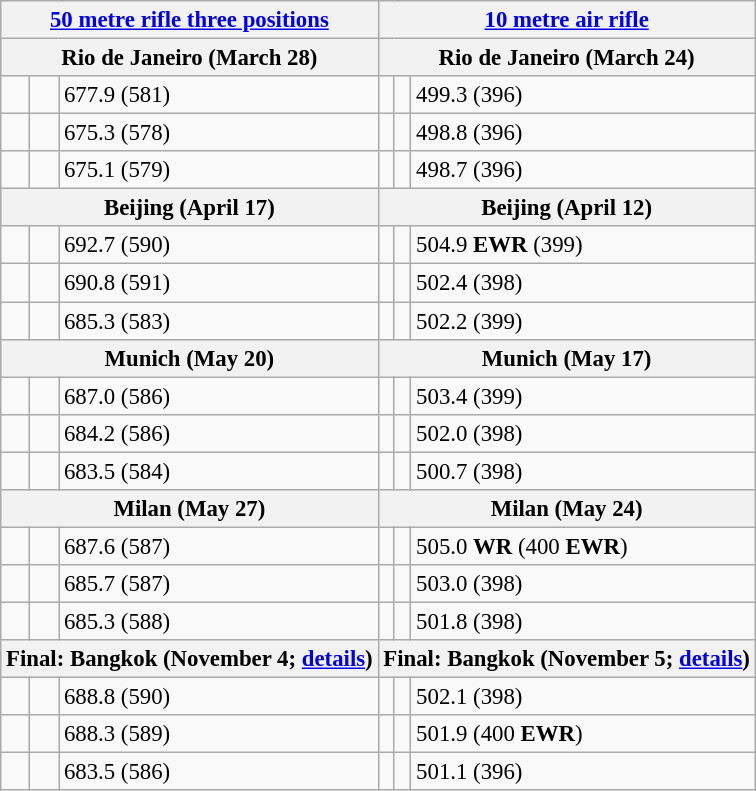<table class="wikitable" style="font-size: 95%">
<tr>
<th colspan=3><a href='#'>50 metre rifle three positions</a></th>
<th colspan=3><a href='#'>10 metre air rifle</a></th>
</tr>
<tr>
<th colspan=3>Rio de Janeiro (March 28)</th>
<th colspan=3>Rio de Janeiro (March 24)</th>
</tr>
<tr>
<td></td>
<td></td>
<td>677.9 (581)</td>
<td></td>
<td></td>
<td>499.3 (396)</td>
</tr>
<tr>
<td></td>
<td></td>
<td>675.3 (578)</td>
<td></td>
<td></td>
<td>498.8 (396)</td>
</tr>
<tr>
<td></td>
<td></td>
<td>675.1 (579)</td>
<td></td>
<td></td>
<td>498.7 (396)</td>
</tr>
<tr>
<th colspan=3>Beijing (April 17)</th>
<th colspan=3>Beijing (April 12)</th>
</tr>
<tr>
<td></td>
<td></td>
<td>692.7 (590)</td>
<td></td>
<td></td>
<td>504.9 <strong>EWR</strong> (399)</td>
</tr>
<tr>
<td></td>
<td></td>
<td>690.8 (591)</td>
<td></td>
<td></td>
<td>502.4 (398)</td>
</tr>
<tr>
<td></td>
<td></td>
<td>685.3 (583)</td>
<td></td>
<td></td>
<td>502.2 (399)</td>
</tr>
<tr>
<th colspan=3>Munich (May 20)</th>
<th colspan=3>Munich (May 17)</th>
</tr>
<tr>
<td></td>
<td></td>
<td>687.0 (586)</td>
<td></td>
<td></td>
<td>503.4 (399)</td>
</tr>
<tr>
<td></td>
<td></td>
<td>684.2 (586)</td>
<td></td>
<td></td>
<td>502.0 (398)</td>
</tr>
<tr>
<td></td>
<td></td>
<td>683.5 (584)</td>
<td></td>
<td></td>
<td>500.7 (398)</td>
</tr>
<tr>
<th colspan=3>Milan (May 27)</th>
<th colspan=3>Milan (May 24)</th>
</tr>
<tr>
<td></td>
<td></td>
<td>687.6 (587)</td>
<td></td>
<td></td>
<td>505.0 <strong>WR</strong> (400 <strong>EWR</strong>)</td>
</tr>
<tr>
<td></td>
<td></td>
<td>685.7 (587)</td>
<td></td>
<td></td>
<td>503.0 (398)</td>
</tr>
<tr>
<td></td>
<td></td>
<td>685.3 (588)</td>
<td></td>
<td></td>
<td>501.8 (398)</td>
</tr>
<tr>
<th colspan=3>Final: Bangkok (November 4; <a href='#'>details</a>)</th>
<th colspan=3>Final: Bangkok (November 5; <a href='#'>details</a>)</th>
</tr>
<tr>
<td></td>
<td></td>
<td>688.8 (590)</td>
<td></td>
<td></td>
<td>502.1 (398)</td>
</tr>
<tr>
<td></td>
<td></td>
<td>688.3 (589)</td>
<td></td>
<td></td>
<td>501.9 (400 <strong>EWR</strong>)</td>
</tr>
<tr>
<td></td>
<td></td>
<td>683.5 (586)</td>
<td></td>
<td></td>
<td>501.1 (396)</td>
</tr>
</table>
